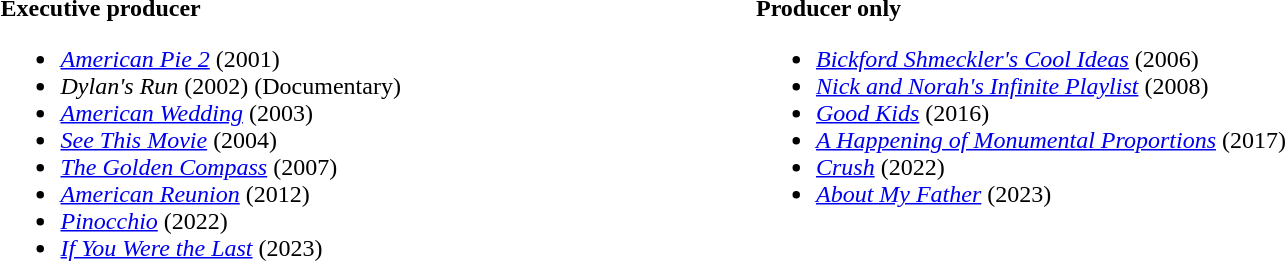<table style="width:100%;">
<tr style="vertical-align:top;">
<td width="40%"><br><strong>Executive producer</strong><ul><li><em><a href='#'>American Pie 2</a></em> (2001)</li><li><em>Dylan's Run</em> (2002) (Documentary)</li><li><em><a href='#'>American Wedding</a></em> (2003)</li><li><em><a href='#'>See This Movie</a></em> (2004)</li><li><em><a href='#'>The Golden Compass</a></em> (2007)</li><li><em><a href='#'>American Reunion</a></em> (2012)</li><li><em><a href='#'>Pinocchio</a></em> (2022)</li><li><em><a href='#'>If You Were the Last</a></em> (2023)</li></ul></td>
<td width="60%"><br><strong>Producer only</strong><ul><li><em><a href='#'>Bickford Shmeckler's Cool Ideas</a></em> (2006)</li><li><em><a href='#'>Nick and Norah's Infinite Playlist</a></em> (2008)</li><li><em><a href='#'>Good Kids</a></em> (2016)</li><li><em><a href='#'>A Happening of Monumental Proportions</a></em> (2017)</li><li><em><a href='#'>Crush</a></em> (2022)</li><li><em><a href='#'>About My Father</a></em> (2023)</li></ul></td>
<td width="50%"></td>
</tr>
</table>
